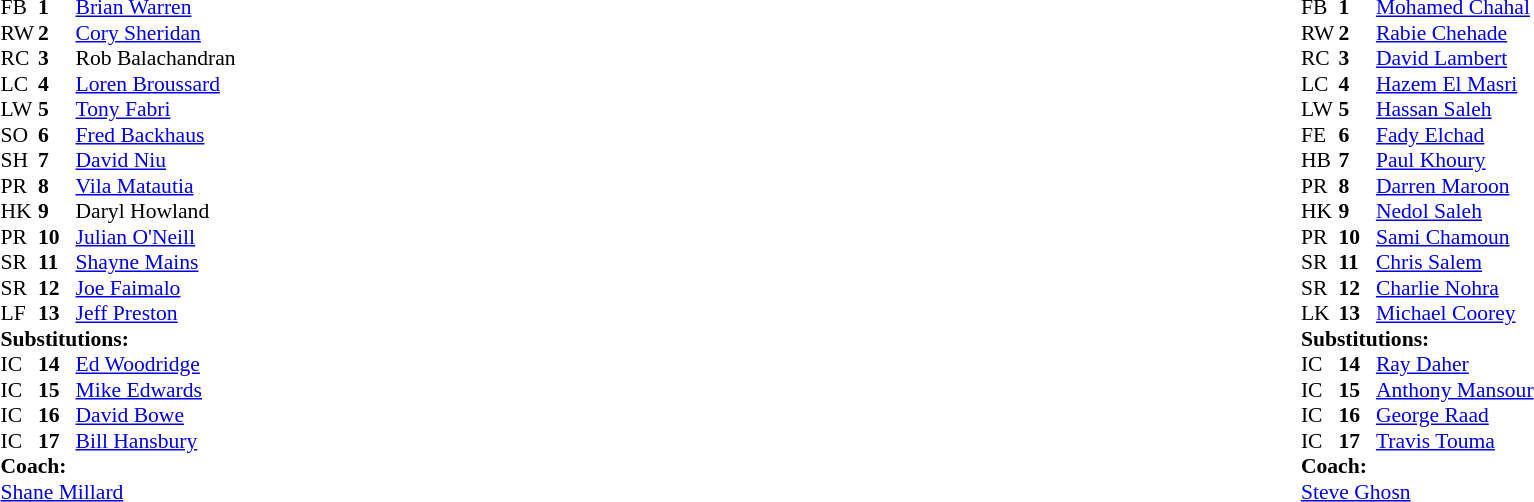<table width="100%">
<tr>
<td valign="top" width="50%"><br><table style="font-size: 90%" cellspacing="0" cellpadding="0">
<tr>
<th width="25"></th>
<th width="25"></th>
</tr>
<tr>
<td>FB</td>
<td><strong>1</strong></td>
<td><a href='#'>Brian Warren</a></td>
</tr>
<tr>
<td>RW</td>
<td><strong>2</strong></td>
<td><a href='#'>Cory Sheridan</a></td>
</tr>
<tr>
<td>RC</td>
<td><strong>3</strong></td>
<td>Rob Balachandran</td>
</tr>
<tr>
<td>LC</td>
<td><strong>4</strong></td>
<td><a href='#'>Loren Broussard</a></td>
</tr>
<tr>
<td>LW</td>
<td><strong>5</strong></td>
<td><a href='#'>Tony Fabri</a></td>
</tr>
<tr>
<td>SO</td>
<td><strong>6</strong></td>
<td><a href='#'>Fred Backhaus</a></td>
</tr>
<tr>
<td>SH</td>
<td><strong>7</strong></td>
<td><a href='#'>David Niu</a></td>
</tr>
<tr>
<td>PR</td>
<td><strong>8</strong></td>
<td><a href='#'>Vila Matautia</a> </td>
</tr>
<tr>
<td>HK</td>
<td><strong>9</strong></td>
<td>Daryl Howland</td>
</tr>
<tr>
<td>PR</td>
<td><strong>10</strong></td>
<td><a href='#'>Julian O'Neill</a></td>
</tr>
<tr>
<td>SR</td>
<td><strong>11</strong></td>
<td><a href='#'>Shayne Mains</a></td>
</tr>
<tr>
<td>SR</td>
<td><strong>12</strong></td>
<td><a href='#'>Joe Faimalo</a> </td>
</tr>
<tr>
<td>LF</td>
<td><strong>13</strong></td>
<td><a href='#'>Jeff Preston</a></td>
</tr>
<tr>
<td colspan=3><strong>Substitutions:</strong></td>
</tr>
<tr>
<td>IC</td>
<td><strong>14</strong></td>
<td><a href='#'>Ed Woodridge</a></td>
</tr>
<tr>
<td>IC</td>
<td><strong>15</strong></td>
<td><a href='#'>Mike Edwards</a></td>
</tr>
<tr>
<td>IC</td>
<td><strong>16</strong></td>
<td><a href='#'>David Bowe</a></td>
</tr>
<tr>
<td>IC</td>
<td><strong>17</strong></td>
<td><a href='#'>Bill Hansbury</a></td>
</tr>
<tr>
<td colspan=3><strong>Coach:</strong></td>
</tr>
<tr>
<td colspan="4"> <a href='#'>Shane Millard</a></td>
</tr>
</table>
</td>
<td valign="top" width="50%"><br><table style="font-size: 90%" cellspacing="0" cellpadding="0" align="center">
<tr>
<th width="25"></th>
<th width="25"></th>
</tr>
<tr>
<td>FB</td>
<td><strong>1</strong></td>
<td><a href='#'>Mohamed Chahal</a></td>
</tr>
<tr>
<td>RW</td>
<td><strong>2</strong></td>
<td><a href='#'>Rabie Chehade</a></td>
</tr>
<tr>
<td>RC</td>
<td><strong>3</strong></td>
<td><a href='#'>David Lambert</a></td>
</tr>
<tr>
<td>LC</td>
<td><strong>4</strong></td>
<td><a href='#'>Hazem El Masri</a></td>
</tr>
<tr>
<td>LW</td>
<td><strong>5</strong></td>
<td><a href='#'>Hassan Saleh</a></td>
</tr>
<tr>
<td>FE</td>
<td><strong>6</strong></td>
<td><a href='#'>Fady Elchad</a></td>
</tr>
<tr>
<td>HB</td>
<td><strong>7</strong></td>
<td><a href='#'>Paul Khoury</a></td>
</tr>
<tr>
<td>PR</td>
<td><strong>8</strong></td>
<td><a href='#'>Darren Maroon</a> </td>
</tr>
<tr>
<td>HK</td>
<td><strong>9</strong></td>
<td><a href='#'>Nedol Saleh</a></td>
</tr>
<tr>
<td>PR</td>
<td><strong>10</strong></td>
<td><a href='#'>Sami Chamoun</a> </td>
</tr>
<tr>
<td>SR</td>
<td><strong>11</strong></td>
<td><a href='#'>Chris Salem</a></td>
</tr>
<tr>
<td>SR</td>
<td><strong>12</strong></td>
<td><a href='#'>Charlie Nohra</a></td>
</tr>
<tr>
<td>LK</td>
<td><strong>13</strong></td>
<td><a href='#'>Michael Coorey</a></td>
</tr>
<tr>
<td colspan=3><strong>Substitutions:</strong></td>
</tr>
<tr>
<td>IC</td>
<td><strong>14</strong></td>
<td><a href='#'>Ray Daher</a></td>
</tr>
<tr>
<td>IC</td>
<td><strong>15</strong></td>
<td><a href='#'>Anthony Mansour</a></td>
</tr>
<tr>
<td>IC</td>
<td><strong>16</strong></td>
<td><a href='#'>George Raad</a></td>
</tr>
<tr>
<td>IC</td>
<td><strong>17</strong></td>
<td><a href='#'>Travis Touma</a></td>
</tr>
<tr>
<td colspan=3><strong>Coach:</strong></td>
</tr>
<tr>
<td colspan="4"> <a href='#'>Steve Ghosn</a></td>
</tr>
</table>
</td>
</tr>
</table>
